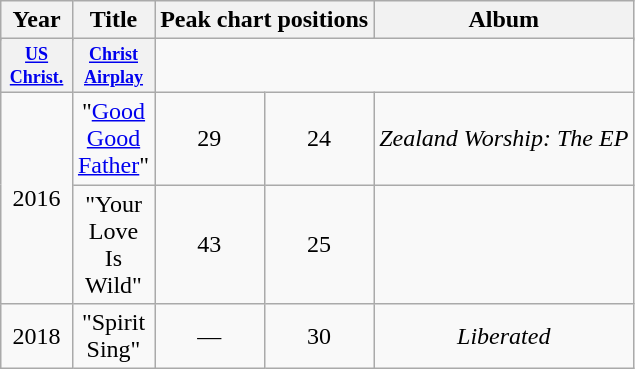<table class="wikitable" style="text-align:center;">
<tr>
<th rowspan="2">Year</th>
<th rowspan="2">Title</th>
<th scope="col" colspan="2">Peak chart positions</th>
<th rowspan="2">Album</th>
</tr>
<tr>
</tr>
<tr style="font-size:smaller;">
<th style="width:3.5em; font-size:90%;"><a href='#'>US<br>Christ.</a><br></th>
<th style="width:3em; font-size:90%"><a href='#'>Christ<br>Airplay</a><br></th>
</tr>
<tr>
<td rowspan="2">2016</td>
<td>"<a href='#'>Good Good Father</a>"</td>
<td>29</td>
<td>24</td>
<td><em>Zealand Worship: The EP</em></td>
</tr>
<tr>
<td>"Your Love Is Wild"</td>
<td>43</td>
<td>25</td>
<td></td>
</tr>
<tr>
<td>2018</td>
<td>"Spirit Sing"</td>
<td>—</td>
<td>30</td>
<td><em>Liberated</em></td>
</tr>
</table>
